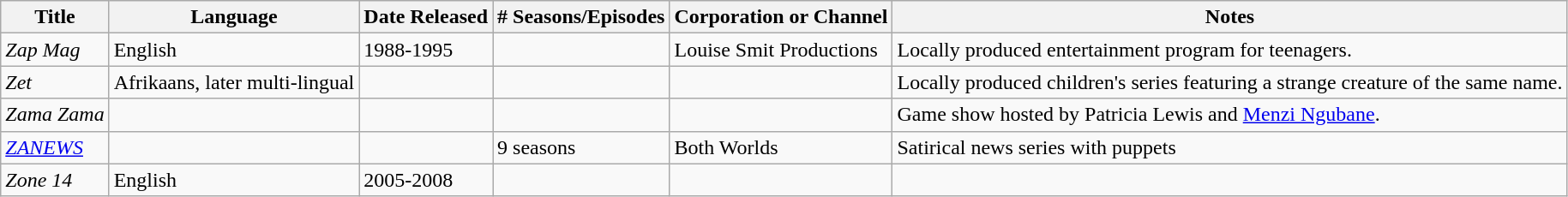<table class="wikitable sortable">
<tr>
<th>Title</th>
<th>Language</th>
<th>Date Released</th>
<th># Seasons/Episodes</th>
<th>Corporation or Channel</th>
<th>Notes</th>
</tr>
<tr>
<td><em>Zap Mag</em></td>
<td>English</td>
<td>1988-1995</td>
<td></td>
<td>Louise Smit Productions</td>
<td>Locally produced entertainment program for teenagers.</td>
</tr>
<tr>
<td><em>Zet</em></td>
<td>Afrikaans, later multi-lingual</td>
<td></td>
<td></td>
<td></td>
<td>Locally produced children's series featuring a strange creature of the same name.</td>
</tr>
<tr>
<td><em>Zama Zama</em></td>
<td></td>
<td></td>
<td></td>
<td></td>
<td>Game show hosted by Patricia Lewis and <a href='#'>Menzi Ngubane</a>.</td>
</tr>
<tr>
<td><em><a href='#'>ZANEWS</a></em></td>
<td></td>
<td></td>
<td>9 seasons</td>
<td>Both Worlds</td>
<td>Satirical news series with puppets</td>
</tr>
<tr>
<td><em>Zone 14</em></td>
<td>English</td>
<td>2005-2008</td>
<td></td>
<td></td>
</tr>
</table>
